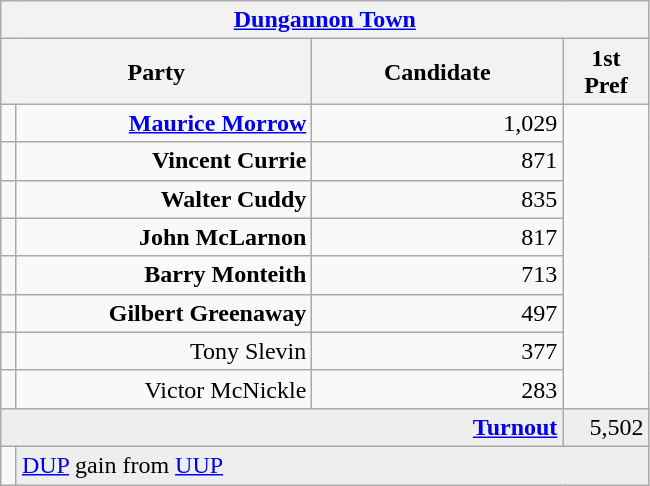<table class="wikitable">
<tr>
<th colspan="4" align="center"><a href='#'>Dungannon Town</a></th>
</tr>
<tr>
<th colspan="2" align="center" width=200>Party</th>
<th width=160>Candidate</th>
<th width=50>1st Pref</th>
</tr>
<tr>
<td></td>
<td align="right"><strong><a href='#'>Maurice Morrow</a></strong></td>
<td align="right">1,029</td>
</tr>
<tr>
<td></td>
<td align="right"><strong>Vincent Currie</strong></td>
<td align="right">871</td>
</tr>
<tr>
<td></td>
<td align="right"><strong>Walter Cuddy</strong></td>
<td align="right">835</td>
</tr>
<tr>
<td></td>
<td align="right"><strong>John McLarnon</strong></td>
<td align="right">817</td>
</tr>
<tr>
<td></td>
<td align="right"><strong>Barry Monteith</strong></td>
<td align="right">713</td>
</tr>
<tr>
<td></td>
<td align="right"><strong>Gilbert Greenaway</strong></td>
<td align="right">497</td>
</tr>
<tr>
<td></td>
<td align="right">Tony Slevin</td>
<td align="right">377</td>
</tr>
<tr>
<td></td>
<td align="right">Victor McNickle</td>
<td align="right">283</td>
</tr>
<tr bgcolor="EEEEEE">
<td colspan=3 align="right"><strong><a href='#'>Turnout</a></strong></td>
<td align="right">5,502</td>
</tr>
<tr>
<td bgcolor=></td>
<td colspan=3 bgcolor="EEEEEE"><a href='#'>DUP</a> gain from <a href='#'>UUP</a></td>
</tr>
</table>
